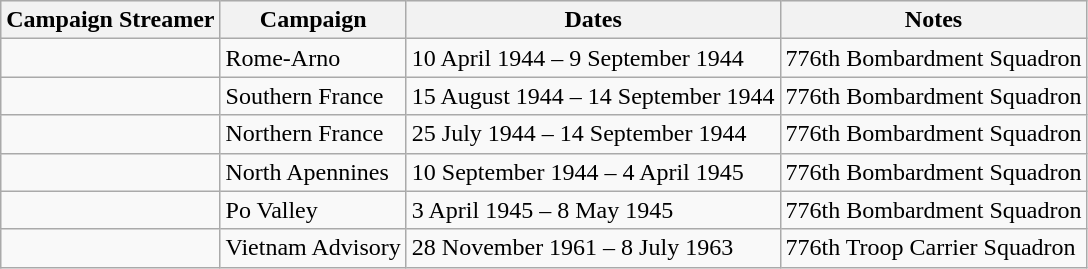<table class="wikitable">
<tr style="background:#efefef;">
<th>Campaign Streamer</th>
<th>Campaign</th>
<th>Dates</th>
<th>Notes</th>
</tr>
<tr>
<td></td>
<td>Rome-Arno</td>
<td>10 April 1944 – 9 September 1944</td>
<td>776th Bombardment Squadron</td>
</tr>
<tr>
<td></td>
<td>Southern France</td>
<td>15 August 1944 – 14 September 1944</td>
<td>776th Bombardment Squadron</td>
</tr>
<tr>
<td></td>
<td>Northern France</td>
<td>25 July 1944 – 14 September 1944</td>
<td>776th Bombardment Squadron</td>
</tr>
<tr>
<td></td>
<td>North Apennines</td>
<td>10 September 1944 – 4 April 1945</td>
<td>776th Bombardment Squadron</td>
</tr>
<tr>
<td></td>
<td>Po Valley</td>
<td>3 April 1945 – 8 May 1945</td>
<td>776th Bombardment Squadron</td>
</tr>
<tr>
<td></td>
<td>Vietnam Advisory</td>
<td>28 November 1961 – 8 July 1963</td>
<td>776th Troop Carrier Squadron</td>
</tr>
</table>
